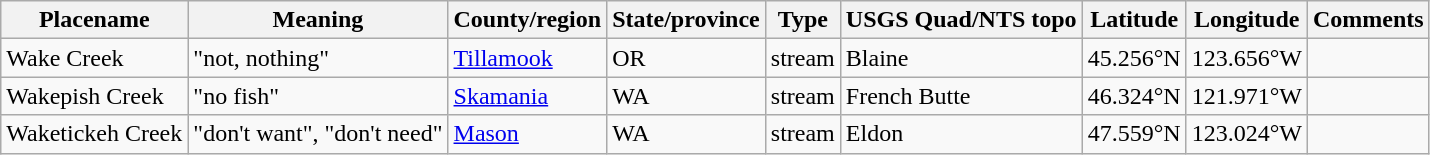<table align=center class="wikitable">
<tr>
<th>Placename</th>
<th>Meaning</th>
<th>County/region</th>
<th>State/province</th>
<th>Type</th>
<th>USGS Quad/NTS topo</th>
<th>Latitude</th>
<th>Longitude</th>
<th>Comments</th>
</tr>
<tr>
<td>Wake Creek</td>
<td>"not, nothing"</td>
<td><a href='#'>Tillamook</a></td>
<td>OR</td>
<td>stream</td>
<td>Blaine</td>
<td>45.256°N</td>
<td>123.656°W</td>
<td></td>
</tr>
<tr>
<td>Wakepish Creek</td>
<td>"no fish"</td>
<td><a href='#'>Skamania</a></td>
<td>WA</td>
<td>stream</td>
<td>French Butte</td>
<td>46.324°N</td>
<td>121.971°W</td>
<td></td>
</tr>
<tr>
<td>Waketickeh Creek</td>
<td>"don't want", "don't need"</td>
<td><a href='#'>Mason</a></td>
<td>WA</td>
<td>stream</td>
<td>Eldon</td>
<td>47.559°N</td>
<td>123.024°W</td>
<td></td>
</tr>
</table>
